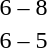<table style="text-align:center">
<tr>
<th width=200></th>
<th width=100></th>
<th width=200></th>
</tr>
<tr>
<td align=right></td>
<td>6 – 8</td>
<td align=left><strong></strong></td>
</tr>
<tr>
<td align=right><strong></strong></td>
<td>6 – 5</td>
<td align=left></td>
</tr>
</table>
